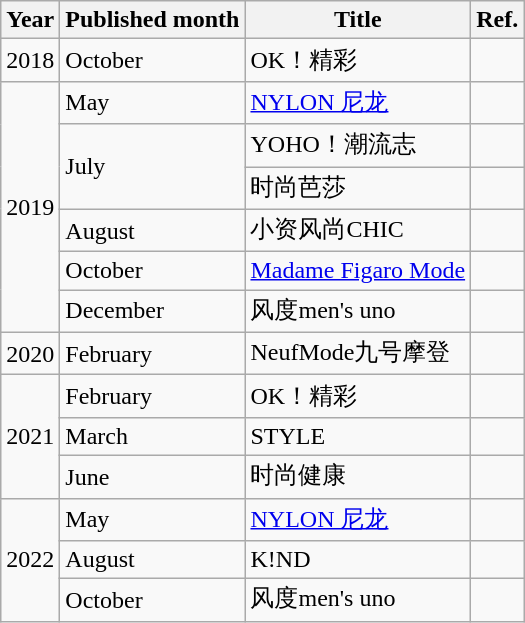<table class="wikitable sortable">
<tr>
<th>Year</th>
<th>Published month</th>
<th>Title</th>
<th>Ref.</th>
</tr>
<tr>
<td>2018</td>
<td>October</td>
<td>OK！精彩</td>
<td></td>
</tr>
<tr>
<td rowspan="6">2019</td>
<td>May</td>
<td><a href='#'>NYLON 尼龙</a></td>
<td></td>
</tr>
<tr>
<td rowspan="2">July</td>
<td>YOHO！潮流志</td>
<td></td>
</tr>
<tr>
<td>时尚芭莎</td>
<td></td>
</tr>
<tr>
<td>August</td>
<td>小资风尚CHIC</td>
<td></td>
</tr>
<tr>
<td>October</td>
<td><a href='#'>Madame Figaro Mode</a></td>
<td></td>
</tr>
<tr>
<td>December</td>
<td>风度men's uno</td>
<td></td>
</tr>
<tr>
<td>2020</td>
<td>February</td>
<td>NeufMode九号摩登</td>
<td></td>
</tr>
<tr>
<td rowspan="3">2021</td>
<td>February</td>
<td>OK！精彩</td>
<td></td>
</tr>
<tr>
<td>March</td>
<td>STYLE</td>
<td></td>
</tr>
<tr>
<td>June</td>
<td>时尚健康</td>
<td></td>
</tr>
<tr>
<td rowspan="3">2022</td>
<td>May</td>
<td><a href='#'>NYLON 尼龙</a></td>
<td></td>
</tr>
<tr>
<td>August</td>
<td>K!ND</td>
<td></td>
</tr>
<tr>
<td>October</td>
<td>风度men's uno</td>
<td></td>
</tr>
</table>
